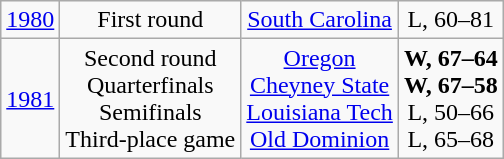<table class="wikitable">
<tr align="center">
<td><a href='#'>1980</a></td>
<td>First round</td>
<td><a href='#'>South Carolina</a></td>
<td>L, 60–81</td>
</tr>
<tr align="center">
<td><a href='#'>1981</a></td>
<td>Second round<br>Quarterfinals<br>Semifinals<br>Third-place game</td>
<td><a href='#'>Oregon</a><br><a href='#'>Cheyney State</a><br><a href='#'>Louisiana Tech</a><br><a href='#'>Old Dominion</a></td>
<td><strong>W, 67–64</strong><br><strong>W, 67–58</strong><br>L, 50–66<br>L, 65–68</td>
</tr>
</table>
